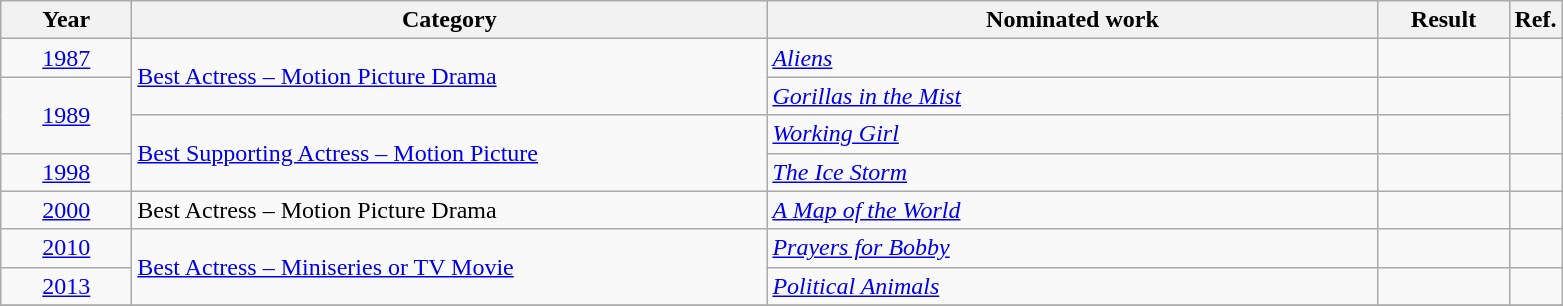<table class=wikitable>
<tr>
<th scope="col" style="width:5em;">Year</th>
<th scope="col" style="width:26em;">Category</th>
<th scope="col" style="width:25em;">Nominated work</th>
<th scope="col" style="width:5em;">Result</th>
<th>Ref.</th>
</tr>
<tr>
<td style="text-align:center;"><a href='#'>1987</a></td>
<td rowspan="2"><a href='#'>Best Actress – Motion Picture Drama</a></td>
<td><em><a href='#'>Aliens</a></em></td>
<td></td>
<td style="text-align:center;"></td>
</tr>
<tr>
<td rowspan="2" style="text-align:center;"><a href='#'>1989</a></td>
<td><em><a href='#'>Gorillas in the Mist</a></em></td>
<td></td>
<td rowspan=2, style="text-align:center;"></td>
</tr>
<tr>
<td rowspan="2"><a href='#'>Best Supporting Actress – Motion Picture</a></td>
<td><em><a href='#'>Working Girl</a></em></td>
<td></td>
</tr>
<tr>
<td style="text-align:center;"><a href='#'>1998</a></td>
<td><em><a href='#'>The Ice Storm</a></em></td>
<td></td>
<td style="text-align:center;"></td>
</tr>
<tr>
<td style="text-align:center;"><a href='#'>2000</a></td>
<td>Best Actress – Motion Picture Drama</td>
<td><em><a href='#'>A Map of the World</a></em></td>
<td></td>
<td style="text-align:center;"></td>
</tr>
<tr>
<td style="text-align:center;"><a href='#'>2010</a></td>
<td rowspan="2"><a href='#'>Best Actress – Miniseries or TV Movie</a></td>
<td><em><a href='#'>Prayers for Bobby</a></em></td>
<td></td>
<td style="text-align:center;"></td>
</tr>
<tr>
<td style="text-align:center;"><a href='#'>2013</a></td>
<td><em><a href='#'>Political Animals</a></em></td>
<td></td>
<td style="text-align:center;"></td>
</tr>
<tr>
</tr>
</table>
